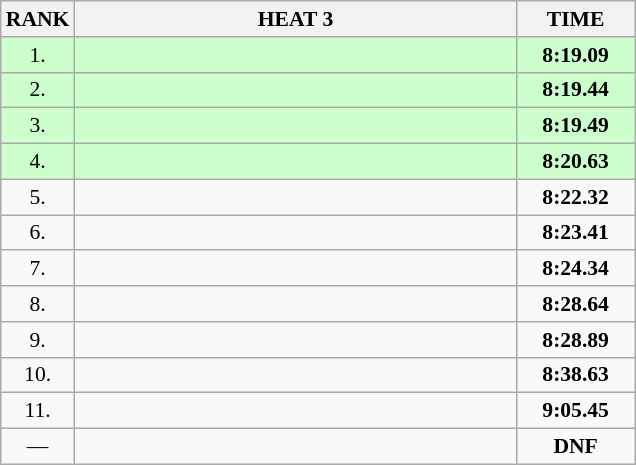<table class="wikitable" style="border-collapse: collapse; font-size: 90%;">
<tr>
<th>RANK</th>
<th style="width: 20em">HEAT 3</th>
<th style="width: 5em">TIME</th>
</tr>
<tr style="background:#ccffcc;">
<td align="center">1.</td>
<td></td>
<td align="center"><strong>8:19.09</strong></td>
</tr>
<tr style="background:#ccffcc;">
<td align="center">2.</td>
<td></td>
<td align="center"><strong>8:19.44</strong></td>
</tr>
<tr style="background:#ccffcc;">
<td align="center">3.</td>
<td></td>
<td align="center"><strong>8:19.49</strong></td>
</tr>
<tr style="background:#ccffcc;">
<td align="center">4.</td>
<td></td>
<td align="center"><strong>8:20.63</strong></td>
</tr>
<tr>
<td align="center">5.</td>
<td></td>
<td align="center"><strong>8:22.32</strong></td>
</tr>
<tr>
<td align="center">6.</td>
<td></td>
<td align="center"><strong>8:23.41</strong></td>
</tr>
<tr>
<td align="center">7.</td>
<td></td>
<td align="center"><strong>8:24.34</strong></td>
</tr>
<tr>
<td align="center">8.</td>
<td></td>
<td align="center"><strong>8:28.64</strong></td>
</tr>
<tr>
<td align="center">9.</td>
<td></td>
<td align="center"><strong>8:28.89</strong></td>
</tr>
<tr>
<td align="center">10.</td>
<td></td>
<td align="center"><strong>8:38.63</strong></td>
</tr>
<tr>
<td align="center">11.</td>
<td></td>
<td align="center"><strong>9:05.45</strong></td>
</tr>
<tr>
<td align="center">—</td>
<td></td>
<td align="center"><strong>DNF</strong></td>
</tr>
</table>
